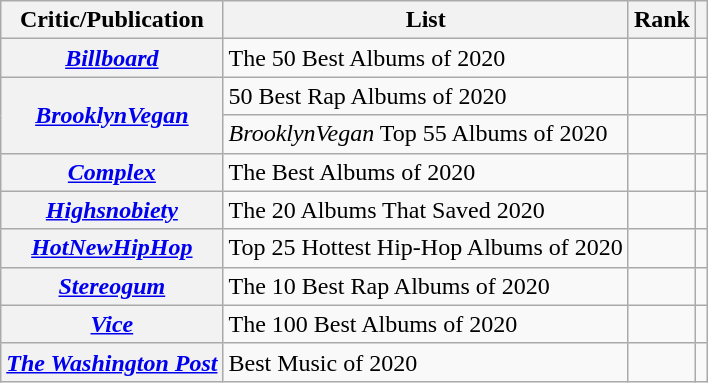<table class="wikitable sortable plainrowheaders" style="border:none; margin:0;">
<tr>
<th scope="col">Critic/Publication</th>
<th scope="col" class="unsortable">List</th>
<th scope="col" data-sort-type="number">Rank</th>
<th scope="col" class="unsortable"></th>
</tr>
<tr>
<th scope="row"><em><a href='#'>Billboard</a></em></th>
<td>The 50 Best Albums of 2020</td>
<td></td>
<td></td>
</tr>
<tr>
<th scope="row" rowspan="2"><em><a href='#'>BrooklynVegan</a></em></th>
<td>50 Best Rap Albums of 2020</td>
<td></td>
<td></td>
</tr>
<tr>
<td><em>BrooklynVegan</em> Top 55 Albums of 2020</td>
<td></td>
<td></td>
</tr>
<tr>
<th scope="row"><em><a href='#'>Complex</a></em></th>
<td>The Best Albums of 2020</td>
<td></td>
<td></td>
</tr>
<tr>
<th scope="row"><em><a href='#'>Highsnobiety</a></em></th>
<td>The 20 Albums That Saved 2020</td>
<td></td>
<td></td>
</tr>
<tr>
<th scope="row"><em><a href='#'>HotNewHipHop</a></em></th>
<td>Top 25 Hottest Hip-Hop Albums of 2020</td>
<td></td>
<td></td>
</tr>
<tr>
<th scope="row"><em><a href='#'>Stereogum</a></em></th>
<td>The 10 Best Rap Albums of 2020</td>
<td></td>
<td></td>
</tr>
<tr>
<th scope="row"><em><a href='#'>Vice</a></em></th>
<td>The 100 Best Albums of 2020</td>
<td></td>
<td></td>
</tr>
<tr>
<th scope="row"><em><a href='#'>The Washington Post</a></em></th>
<td>Best Music of 2020</td>
<td></td>
<td></td>
</tr>
</table>
